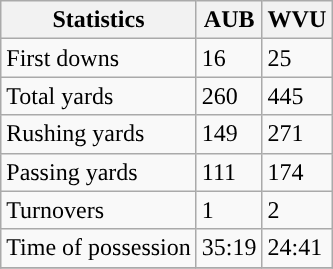<table class="wikitable">
<tr>
<th>Statistics</th>
<th>AUB</th>
<th>WVU</th>
</tr>
<tr>
<td>First downs</td>
<td>16</td>
<td>25</td>
</tr>
<tr>
<td>Total yards</td>
<td>260</td>
<td>445</td>
</tr>
<tr>
<td>Rushing yards</td>
<td>149</td>
<td>271</td>
</tr>
<tr>
<td>Passing yards</td>
<td>111</td>
<td>174</td>
</tr>
<tr>
<td>Turnovers</td>
<td>1</td>
<td>2</td>
</tr>
<tr>
<td>Time of possession</td>
<td>35:19</td>
<td>24:41</td>
</tr>
<tr>
</tr>
</table>
